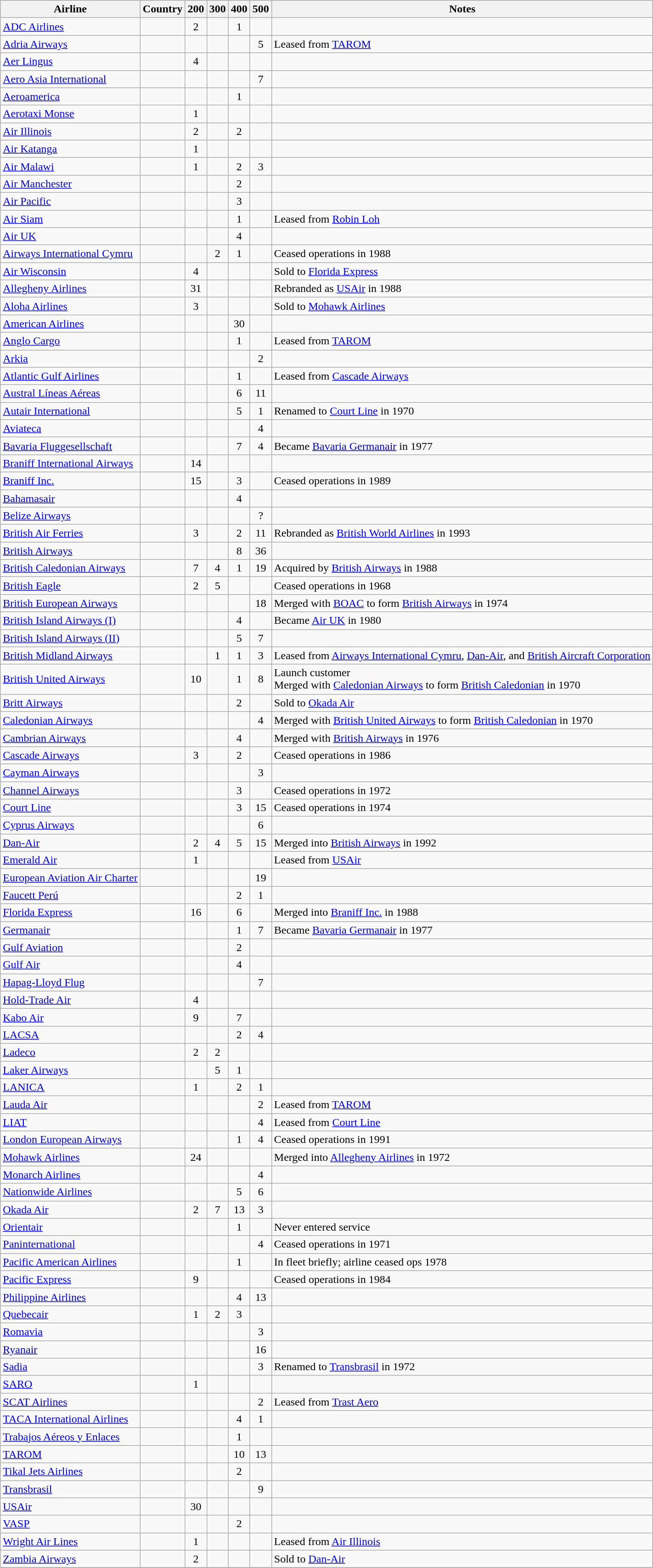<table class="wikitable sortable sticky-header" style=text-align:center;>
<tr>
<th>Airline</th>
<th class="unsortable">Country</th>
<th>200</th>
<th>300</th>
<th>400</th>
<th>500</th>
<th class="unsortable">Notes</th>
</tr>
<tr>
<td align=left><a href='#'>ADC Airlines</a></td>
<td></td>
<td>2</td>
<td></td>
<td>1</td>
<td></td>
<td></td>
</tr>
<tr>
<td align=left><a href='#'>Adria Airways</a></td>
<td></td>
<td></td>
<td></td>
<td></td>
<td>5</td>
<td align=left>Leased from <a href='#'>TAROM</a></td>
</tr>
<tr>
<td align=left><a href='#'>Aer Lingus</a></td>
<td></td>
<td>4</td>
<td></td>
<td></td>
<td></td>
<td></td>
</tr>
<tr>
<td align=left><a href='#'>Aero Asia International</a></td>
<td></td>
<td></td>
<td></td>
<td></td>
<td>7</td>
<td></td>
</tr>
<tr>
<td align=left><a href='#'>Aeroamerica</a></td>
<td></td>
<td></td>
<td></td>
<td>1</td>
<td></td>
<td></td>
</tr>
<tr>
<td align=left><a href='#'>Aerotaxi Monse</a></td>
<td></td>
<td>1</td>
<td></td>
<td></td>
<td></td>
<td></td>
</tr>
<tr>
<td align=left><a href='#'>Air Illinois</a></td>
<td></td>
<td>2</td>
<td></td>
<td>2</td>
<td></td>
<td></td>
</tr>
<tr>
<td align=left><a href='#'>Air Katanga</a></td>
<td></td>
<td>1</td>
<td></td>
<td></td>
<td></td>
<td></td>
</tr>
<tr>
<td align=left><a href='#'>Air Malawi</a></td>
<td></td>
<td>1</td>
<td></td>
<td>2</td>
<td>3</td>
<td></td>
</tr>
<tr>
<td align=left><a href='#'>Air Manchester</a></td>
<td></td>
<td></td>
<td></td>
<td>2</td>
<td></td>
<td></td>
</tr>
<tr>
<td align=left><a href='#'>Air Pacific</a></td>
<td></td>
<td></td>
<td></td>
<td>3</td>
<td></td>
<td></td>
</tr>
<tr>
<td align=left><a href='#'>Air Siam</a></td>
<td></td>
<td></td>
<td></td>
<td>1</td>
<td></td>
<td align=left>Leased from <a href='#'>Robin Loh</a></td>
</tr>
<tr>
<td align=left><a href='#'>Air UK</a></td>
<td></td>
<td></td>
<td></td>
<td>4</td>
<td></td>
<td></td>
</tr>
<tr>
<td align=left><a href='#'>Airways International Cymru</a></td>
<td></td>
<td></td>
<td>2</td>
<td>1</td>
<td></td>
<td align=left>Ceased operations in 1988</td>
</tr>
<tr>
<td align=left><a href='#'>Air Wisconsin</a></td>
<td></td>
<td>4</td>
<td></td>
<td></td>
<td></td>
<td align=left>Sold to <a href='#'>Florida Express</a></td>
</tr>
<tr>
<td align=left><a href='#'>Allegheny Airlines</a></td>
<td></td>
<td>31</td>
<td></td>
<td></td>
<td></td>
<td align=left>Rebranded as <a href='#'>USAir</a> in 1988</td>
</tr>
<tr>
<td align=left><a href='#'>Aloha Airlines</a></td>
<td></td>
<td>3</td>
<td></td>
<td></td>
<td></td>
<td align=left>Sold to <a href='#'>Mohawk Airlines</a></td>
</tr>
<tr>
<td align=left><a href='#'>American Airlines</a></td>
<td></td>
<td></td>
<td></td>
<td>30</td>
<td></td>
<td></td>
</tr>
<tr>
<td align=left><a href='#'>Anglo Cargo</a></td>
<td></td>
<td></td>
<td></td>
<td>1</td>
<td></td>
<td align=left>Leased from <a href='#'>TAROM</a></td>
</tr>
<tr>
<td align=left><a href='#'>Arkia</a></td>
<td></td>
<td></td>
<td></td>
<td></td>
<td>2</td>
<td></td>
</tr>
<tr>
<td align=left><a href='#'>Atlantic Gulf Airlines</a></td>
<td></td>
<td></td>
<td></td>
<td>1</td>
<td></td>
<td align=left>Leased from <a href='#'>Cascade Airways</a></td>
</tr>
<tr>
<td align=left><a href='#'>Austral Líneas Aéreas</a></td>
<td></td>
<td></td>
<td></td>
<td>6</td>
<td>11</td>
<td></td>
</tr>
<tr>
<td align=left><a href='#'>Autair International</a></td>
<td></td>
<td></td>
<td></td>
<td>5</td>
<td>1</td>
<td align=left>Renamed to <a href='#'>Court Line</a> in 1970</td>
</tr>
<tr>
<td align=left><a href='#'>Aviateca</a></td>
<td></td>
<td></td>
<td></td>
<td></td>
<td>4</td>
<td></td>
</tr>
<tr>
<td align=left><a href='#'>Bavaria Fluggesellschaft</a></td>
<td></td>
<td></td>
<td></td>
<td>7</td>
<td>4</td>
<td align=left>Became <a href='#'>Bavaria Germanair</a> in 1977</td>
</tr>
<tr>
<td align=left><a href='#'>Braniff International Airways</a></td>
<td></td>
<td>14</td>
<td></td>
<td></td>
<td></td>
<td></td>
</tr>
<tr>
<td align=left><a href='#'>Braniff Inc.</a></td>
<td></td>
<td>15</td>
<td></td>
<td>3</td>
<td></td>
<td align=left>Ceased operations in 1989</td>
</tr>
<tr>
<td align=left><a href='#'>Bahamasair</a></td>
<td></td>
<td></td>
<td></td>
<td>4</td>
<td></td>
<td></td>
</tr>
<tr>
<td align=left><a href='#'>Belize Airways</a></td>
<td></td>
<td></td>
<td></td>
<td></td>
<td>?</td>
<td></td>
</tr>
<tr>
<td align=left><a href='#'>British Air Ferries</a></td>
<td></td>
<td>3</td>
<td></td>
<td>2</td>
<td>11</td>
<td align=left>Rebranded as <a href='#'>British World Airlines</a> in 1993</td>
</tr>
<tr>
<td align=left><a href='#'>British Airways</a></td>
<td></td>
<td></td>
<td></td>
<td>8</td>
<td>36</td>
<td></td>
</tr>
<tr>
<td align=left><a href='#'>British Caledonian Airways</a></td>
<td></td>
<td>7</td>
<td>4</td>
<td>1</td>
<td>19</td>
<td align=left>Acquired by <a href='#'>British Airways</a> in 1988</td>
</tr>
<tr>
<td align=left><a href='#'>British Eagle</a></td>
<td></td>
<td>2</td>
<td>5</td>
<td></td>
<td></td>
<td align=left>Ceased operations in 1968</td>
</tr>
<tr>
<td align=left><a href='#'>British European Airways</a></td>
<td></td>
<td></td>
<td></td>
<td></td>
<td>18</td>
<td align=left>Merged with <a href='#'>BOAC</a> to form <a href='#'>British Airways</a> in 1974</td>
</tr>
<tr>
<td align=left><a href='#'>British Island Airways (I)</a></td>
<td></td>
<td></td>
<td></td>
<td>4</td>
<td></td>
<td align=left>Became <a href='#'>Air UK</a> in 1980</td>
</tr>
<tr>
<td align=left><a href='#'>British Island Airways (II)</a></td>
<td></td>
<td></td>
<td></td>
<td>5</td>
<td>7</td>
<td></td>
</tr>
<tr>
<td align=left><a href='#'>British Midland Airways</a></td>
<td></td>
<td></td>
<td>1</td>
<td>1</td>
<td>3</td>
<td align=left>Leased from <a href='#'>Airways International Cymru</a>, <a href='#'>Dan-Air</a>, and <a href='#'>British Aircraft Corporation</a></td>
</tr>
<tr>
<td align=left><a href='#'>British United Airways</a></td>
<td></td>
<td>10</td>
<td></td>
<td>1</td>
<td>8</td>
<td align=left>Launch customer <br> Merged with <a href='#'>Caledonian Airways</a> to form <a href='#'>British Caledonian</a> in 1970</td>
</tr>
<tr>
<td align=left><a href='#'>Britt Airways</a></td>
<td></td>
<td></td>
<td></td>
<td>2</td>
<td></td>
<td align=left>Sold to <a href='#'>Okada Air</a></td>
</tr>
<tr>
<td align=left><a href='#'>Caledonian Airways</a></td>
<td></td>
<td></td>
<td></td>
<td></td>
<td>4</td>
<td align=left>Merged with <a href='#'>British United Airways</a> to form <a href='#'>British Caledonian</a> in 1970</td>
</tr>
<tr>
<td align=left><a href='#'>Cambrian Airways</a></td>
<td></td>
<td></td>
<td></td>
<td>4</td>
<td></td>
<td align=left>Merged with <a href='#'>British Airways</a> in 1976</td>
</tr>
<tr>
<td align=left><a href='#'>Cascade Airways</a></td>
<td></td>
<td>3</td>
<td></td>
<td>2</td>
<td></td>
<td align=left>Ceased operations in 1986</td>
</tr>
<tr>
<td align=left><a href='#'>Cayman Airways</a></td>
<td></td>
<td></td>
<td></td>
<td></td>
<td>3</td>
<td></td>
</tr>
<tr>
<td align=left><a href='#'>Channel Airways</a></td>
<td></td>
<td></td>
<td></td>
<td>3</td>
<td></td>
<td align=left>Ceased operations in 1972</td>
</tr>
<tr>
<td align=left><a href='#'>Court Line</a></td>
<td></td>
<td></td>
<td></td>
<td>3</td>
<td>15</td>
<td align=left>Ceased operations in 1974</td>
</tr>
<tr>
<td align=left><a href='#'>Cyprus Airways</a></td>
<td></td>
<td></td>
<td></td>
<td></td>
<td>6</td>
<td></td>
</tr>
<tr>
<td align=left><a href='#'>Dan-Air</a></td>
<td></td>
<td>2</td>
<td>4</td>
<td>5</td>
<td>15</td>
<td align=left>Merged into <a href='#'>British Airways</a>  in 1992</td>
</tr>
<tr>
<td align=left><a href='#'>Emerald Air</a></td>
<td></td>
<td>1</td>
<td></td>
<td></td>
<td></td>
<td align=left>Leased from <a href='#'>USAir</a></td>
</tr>
<tr>
<td align=left><a href='#'>European Aviation Air Charter</a></td>
<td></td>
<td></td>
<td></td>
<td></td>
<td>19</td>
<td></td>
</tr>
<tr>
<td align=left><a href='#'>Faucett Perú</a></td>
<td></td>
<td></td>
<td></td>
<td>2</td>
<td>1</td>
<td></td>
</tr>
<tr>
<td align=left><a href='#'>Florida Express</a></td>
<td></td>
<td>16</td>
<td></td>
<td>6</td>
<td></td>
<td align=left>Merged into <a href='#'>Braniff Inc.</a> in 1988</td>
</tr>
<tr>
<td align=left><a href='#'>Germanair</a></td>
<td></td>
<td></td>
<td></td>
<td>1</td>
<td>7</td>
<td align=left>Became <a href='#'>Bavaria Germanair</a> in 1977</td>
</tr>
<tr>
<td align=left><a href='#'>Gulf Aviation</a></td>
<td></td>
<td></td>
<td></td>
<td>2</td>
<td></td>
<td></td>
</tr>
<tr>
<td align=left><a href='#'>Gulf Air</a></td>
<td></td>
<td></td>
<td></td>
<td>4</td>
<td></td>
<td></td>
</tr>
<tr>
<td align=left><a href='#'>Hapag-Lloyd Flug</a></td>
<td></td>
<td></td>
<td></td>
<td></td>
<td>7</td>
<td></td>
</tr>
<tr>
<td align=left><a href='#'>Hold-Trade Air</a></td>
<td></td>
<td>4</td>
<td></td>
<td></td>
<td></td>
<td></td>
</tr>
<tr>
<td align=left><a href='#'>Kabo Air</a></td>
<td></td>
<td>9</td>
<td></td>
<td>7</td>
<td></td>
<td></td>
</tr>
<tr>
<td align=left><a href='#'>LACSA</a></td>
<td></td>
<td></td>
<td></td>
<td>2</td>
<td>4</td>
<td></td>
</tr>
<tr>
<td align=left><a href='#'>Ladeco</a></td>
<td></td>
<td>2</td>
<td>2</td>
<td></td>
<td></td>
<td></td>
</tr>
<tr>
<td align=left><a href='#'>Laker Airways</a></td>
<td></td>
<td></td>
<td>5</td>
<td>1</td>
<td></td>
<td></td>
</tr>
<tr>
<td align=left><a href='#'>LANICA</a></td>
<td></td>
<td>1</td>
<td></td>
<td>2</td>
<td>1</td>
<td></td>
</tr>
<tr>
<td align=left><a href='#'>Lauda Air</a></td>
<td></td>
<td></td>
<td></td>
<td></td>
<td>2</td>
<td align=left>Leased from <a href='#'>TAROM</a></td>
</tr>
<tr>
<td align=left><a href='#'>LIAT</a></td>
<td></td>
<td></td>
<td></td>
<td></td>
<td>4</td>
<td align=left>Leased from <a href='#'>Court Line</a></td>
</tr>
<tr>
<td align=left><a href='#'>London European Airways</a></td>
<td></td>
<td></td>
<td></td>
<td>1</td>
<td>4</td>
<td align=left>Ceased operations in 1991</td>
</tr>
<tr>
<td align=left><a href='#'>Mohawk Airlines</a></td>
<td></td>
<td>24</td>
<td></td>
<td></td>
<td></td>
<td align=left>Merged into <a href='#'>Allegheny Airlines</a> in 1972</td>
</tr>
<tr>
<td align=left><a href='#'>Monarch Airlines</a></td>
<td></td>
<td></td>
<td></td>
<td></td>
<td>4</td>
<td></td>
</tr>
<tr>
<td align=left><a href='#'>Nationwide Airlines</a></td>
<td></td>
<td></td>
<td></td>
<td>5</td>
<td>6</td>
<td></td>
</tr>
<tr>
<td align=left><a href='#'>Okada Air</a></td>
<td></td>
<td>2</td>
<td>7</td>
<td>13</td>
<td>3</td>
<td></td>
</tr>
<tr>
<td align=left><a href='#'>Orientair</a></td>
<td></td>
<td></td>
<td></td>
<td>1</td>
<td></td>
<td align=left>Never entered service</td>
</tr>
<tr>
<td align=left><a href='#'>Paninternational</a></td>
<td></td>
<td></td>
<td></td>
<td></td>
<td>4</td>
<td align=left>Ceased operations in 1971</td>
</tr>
<tr>
<td align=left><a href='#'>Pacific American Airlines</a></td>
<td></td>
<td></td>
<td></td>
<td>1</td>
<td></td>
<td align=left>In fleet briefly; airline ceased ops 1978</td>
</tr>
<tr>
<td align=left><a href='#'>Pacific Express</a></td>
<td></td>
<td>9</td>
<td></td>
<td></td>
<td></td>
<td align=left>Ceased operations in 1984</td>
</tr>
<tr>
<td align=left><a href='#'>Philippine Airlines</a></td>
<td></td>
<td></td>
<td></td>
<td>4</td>
<td>13</td>
<td></td>
</tr>
<tr>
<td align=left><a href='#'>Quebecair</a></td>
<td></td>
<td>1</td>
<td>2</td>
<td>3</td>
<td></td>
<td></td>
</tr>
<tr>
<td align=left><a href='#'>Romavia</a></td>
<td></td>
<td></td>
<td></td>
<td></td>
<td>3</td>
<td></td>
</tr>
<tr>
<td align=left><a href='#'>Ryanair</a></td>
<td></td>
<td></td>
<td></td>
<td></td>
<td>16</td>
<td></td>
</tr>
<tr>
<td align=left><a href='#'>Sadia</a></td>
<td></td>
<td></td>
<td></td>
<td></td>
<td>3</td>
<td align=left>Renamed to <a href='#'>Transbrasil</a> in 1972</td>
</tr>
<tr>
<td align=left><a href='#'>SARO</a></td>
<td></td>
<td>1</td>
<td></td>
<td></td>
<td></td>
<td></td>
</tr>
<tr>
<td align=left><a href='#'>SCAT Airlines</a></td>
<td></td>
<td></td>
<td></td>
<td></td>
<td>2</td>
<td align=left>Leased from <a href='#'>Trast Aero</a></td>
</tr>
<tr>
<td align=left><a href='#'>TACA International Airlines</a></td>
<td></td>
<td></td>
<td></td>
<td>4</td>
<td>1</td>
<td></td>
</tr>
<tr>
<td align=left><a href='#'>Trabajos Aéreos y Enlaces</a></td>
<td></td>
<td></td>
<td></td>
<td>1</td>
<td></td>
<td></td>
</tr>
<tr>
<td align=left><a href='#'>TAROM</a></td>
<td></td>
<td></td>
<td></td>
<td>10</td>
<td>13</td>
<td></td>
</tr>
<tr>
<td align=left><a href='#'>Tikal Jets Airlines</a></td>
<td></td>
<td></td>
<td></td>
<td>2</td>
<td></td>
<td></td>
</tr>
<tr>
<td align=left><a href='#'>Transbrasil</a></td>
<td></td>
<td></td>
<td></td>
<td></td>
<td>9</td>
<td></td>
</tr>
<tr>
<td align=left><a href='#'>USAir</a></td>
<td></td>
<td>30</td>
<td></td>
<td></td>
<td></td>
<td></td>
</tr>
<tr>
<td align=left><a href='#'>VASP</a></td>
<td></td>
<td></td>
<td></td>
<td>2</td>
<td></td>
<td></td>
</tr>
<tr>
<td align=left><a href='#'>Wright Air Lines</a></td>
<td></td>
<td>1</td>
<td></td>
<td></td>
<td></td>
<td align=left>Leased from <a href='#'>Air Illinois</a></td>
</tr>
<tr>
<td align=left><a href='#'>Zambia Airways</a></td>
<td></td>
<td>2</td>
<td></td>
<td></td>
<td></td>
<td align=left>Sold to <a href='#'>Dan-Air</a></td>
</tr>
<tr>
</tr>
</table>
